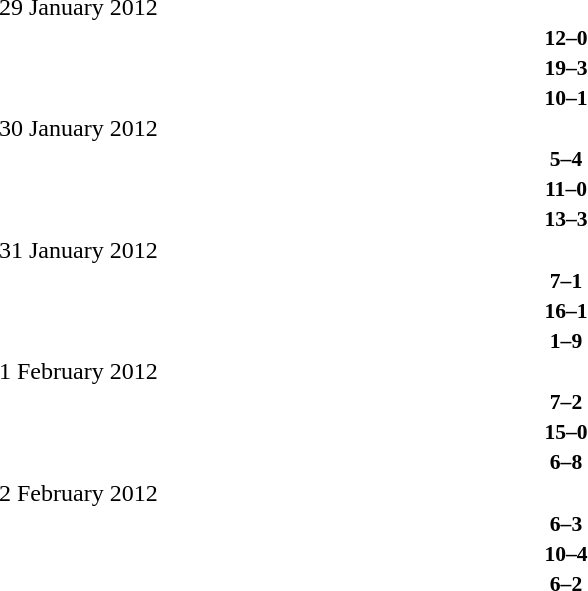<table width=100% cellspacing=1>
<tr>
<th width=25%></th>
<th width=10%></th>
<th></th>
</tr>
<tr>
<td>29 January 2012</td>
</tr>
<tr style=font-size:90%>
<td align=right><strong></strong></td>
<td align=center><strong>12–0</strong></td>
<td><strong></strong></td>
</tr>
<tr style=font-size:90%>
<td align=right><strong></strong></td>
<td align=center><strong>19–3</strong></td>
<td><strong></strong></td>
</tr>
<tr style=font-size:90%>
<td align=right><strong></strong></td>
<td align=center><strong>10–1</strong></td>
<td><strong></strong></td>
</tr>
<tr>
<td>30 January 2012</td>
</tr>
<tr style=font-size:90%>
<td align=right><strong></strong></td>
<td align=center><strong>5–4</strong></td>
<td><strong></strong></td>
</tr>
<tr style=font-size:90%>
<td align=right><strong></strong></td>
<td align=center><strong>11–0</strong></td>
<td><strong></strong></td>
</tr>
<tr style=font-size:90%>
<td align=right><strong></strong></td>
<td align=center><strong>13–3</strong></td>
<td><strong></strong></td>
</tr>
<tr>
<td>31 January 2012</td>
</tr>
<tr style=font-size:90%>
<td align=right><strong></strong></td>
<td align=center><strong>7–1</strong></td>
<td><strong></strong></td>
</tr>
<tr style=font-size:90%>
<td align=right><strong></strong></td>
<td align=center><strong>16–1</strong></td>
<td><strong></strong></td>
</tr>
<tr style=font-size:90%>
<td align=right><strong></strong></td>
<td align=center><strong>1–9</strong></td>
<td><strong></strong></td>
</tr>
<tr>
<td>1 February 2012</td>
</tr>
<tr style=font-size:90%>
<td align=right><strong></strong></td>
<td align=center><strong>7–2</strong></td>
<td><strong></strong></td>
</tr>
<tr style=font-size:90%>
<td align=right><strong></strong></td>
<td align=center><strong>15–0</strong></td>
<td><strong></strong></td>
</tr>
<tr style=font-size:90%>
<td align=right><strong></strong></td>
<td align=center><strong>6–8</strong></td>
<td><strong></strong></td>
</tr>
<tr>
<td>2 February 2012</td>
</tr>
<tr style=font-size:90%>
<td align=right><strong></strong></td>
<td align=center><strong>6–3</strong></td>
<td><strong></strong></td>
</tr>
<tr style=font-size:90%>
<td align=right><strong></strong></td>
<td align=center><strong>10–4</strong></td>
<td><strong></strong></td>
</tr>
<tr style=font-size:90%>
<td align=right><strong></strong></td>
<td align=center><strong>6–2</strong></td>
<td><strong></strong></td>
</tr>
</table>
